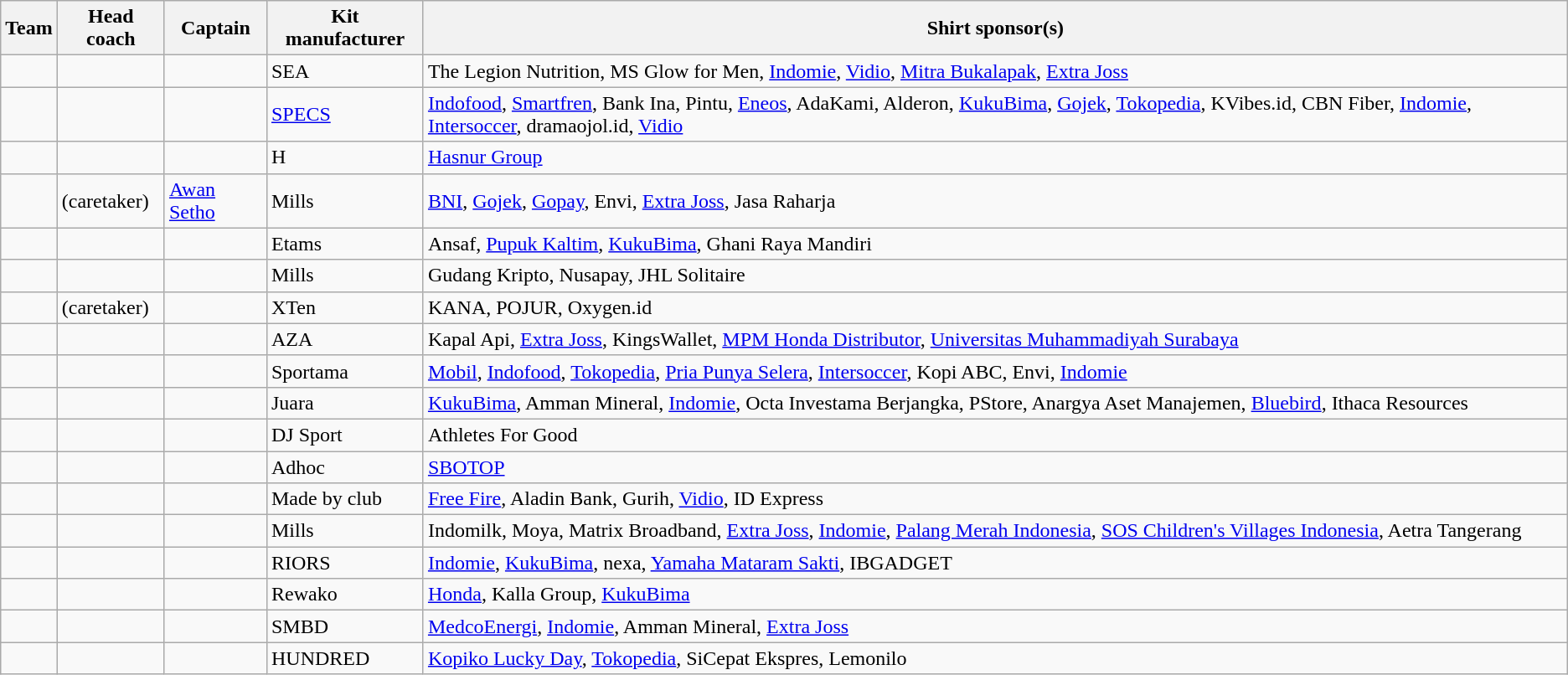<table class="wikitable sortable">
<tr>
<th>Team</th>
<th>Head coach</th>
<th>Captain</th>
<th>Kit manufacturer</th>
<th>Shirt sponsor(s)</th>
</tr>
<tr>
<td></td>
<td></td>
<td></td>
<td> SEA</td>
<td>The Legion Nutrition, MS Glow for Men, <a href='#'>Indomie</a>, <a href='#'>Vidio</a>, <a href='#'>Mitra Bukalapak</a>, <a href='#'>Extra Joss</a></td>
</tr>
<tr>
<td></td>
<td></td>
<td></td>
<td> <a href='#'>SPECS</a></td>
<td><a href='#'>Indofood</a>, <a href='#'>Smartfren</a>, Bank Ina, Pintu, <a href='#'>Eneos</a>, AdaKami, Alderon, <a href='#'>KukuBima</a>, <a href='#'>Gojek</a>, <a href='#'>Tokopedia</a>, KVibes.id, CBN Fiber, <a href='#'>Indomie</a>, <a href='#'>Intersoccer</a>, dramaojol.id, <a href='#'>Vidio</a></td>
</tr>
<tr>
<td></td>
<td></td>
<td></td>
<td> H</td>
<td><a href='#'>Hasnur Group</a></td>
</tr>
<tr>
<td></td>
<td> (caretaker)</td>
<td> <a href='#'>Awan Setho</a></td>
<td> Mills</td>
<td><a href='#'>BNI</a>, <a href='#'>Gojek</a>, <a href='#'>Gopay</a>,  Envi, <a href='#'>Extra Joss</a>, Jasa Raharja</td>
</tr>
<tr>
<td></td>
<td></td>
<td></td>
<td> Etams</td>
<td>Ansaf, <a href='#'>Pupuk Kaltim</a>, <a href='#'>KukuBima</a>, Ghani Raya Mandiri</td>
</tr>
<tr>
<td></td>
<td></td>
<td></td>
<td> Mills</td>
<td>Gudang Kripto, Nusapay, JHL Solitaire</td>
</tr>
<tr>
<td></td>
<td> (caretaker)</td>
<td></td>
<td> XTen</td>
<td>KANA, POJUR, Oxygen.id</td>
</tr>
<tr>
<td></td>
<td></td>
<td></td>
<td> AZA</td>
<td>Kapal Api, <a href='#'>Extra Joss</a>, KingsWallet, <a href='#'>MPM Honda Distributor</a>, <a href='#'>Universitas Muhammadiyah Surabaya</a></td>
</tr>
<tr>
<td></td>
<td></td>
<td></td>
<td> Sportama</td>
<td><a href='#'>Mobil</a>, <a href='#'>Indofood</a>, <a href='#'>Tokopedia</a>, <a href='#'>Pria Punya Selera</a>, <a href='#'>Intersoccer</a>, Kopi ABC, Envi, <a href='#'>Indomie</a></td>
</tr>
<tr>
<td></td>
<td></td>
<td></td>
<td> Juara</td>
<td><a href='#'>KukuBima</a>, Amman Mineral, <a href='#'>Indomie</a>, Octa Investama Berjangka, PStore, Anargya Aset Manajemen, <a href='#'>Bluebird</a>, Ithaca Resources</td>
</tr>
<tr>
<td></td>
<td></td>
<td></td>
<td> DJ Sport</td>
<td>Athletes For Good</td>
</tr>
<tr>
<td></td>
<td></td>
<td></td>
<td> Adhoc</td>
<td><a href='#'>SBOTOP</a></td>
</tr>
<tr>
<td></td>
<td></td>
<td></td>
<td> Made by club</td>
<td><a href='#'>Free Fire</a>, Aladin Bank, Gurih, <a href='#'>Vidio</a>, ID Express</td>
</tr>
<tr>
<td></td>
<td></td>
<td></td>
<td> Mills</td>
<td>Indomilk, Moya, Matrix Broadband, <a href='#'>Extra Joss</a>, <a href='#'>Indomie</a>, <a href='#'>Palang Merah Indonesia</a>, <a href='#'>SOS Children's Villages Indonesia</a>, Aetra Tangerang</td>
</tr>
<tr>
<td></td>
<td></td>
<td></td>
<td> RIORS</td>
<td><a href='#'>Indomie</a>, <a href='#'>KukuBima</a>, nexa, <a href='#'>Yamaha Mataram Sakti</a>, IBGADGET</td>
</tr>
<tr>
<td></td>
<td></td>
<td></td>
<td> Rewako</td>
<td><a href='#'>Honda</a>, Kalla Group, <a href='#'>KukuBima</a></td>
</tr>
<tr>
<td></td>
<td></td>
<td></td>
<td> SMBD</td>
<td><a href='#'>MedcoEnergi</a>, <a href='#'>Indomie</a>, Amman Mineral, <a href='#'>Extra Joss</a></td>
</tr>
<tr>
<td></td>
<td></td>
<td></td>
<td> HUNDRED</td>
<td><a href='#'>Kopiko Lucky Day</a>, <a href='#'>Tokopedia</a>, SiCepat Ekspres, Lemonilo</td>
</tr>
</table>
